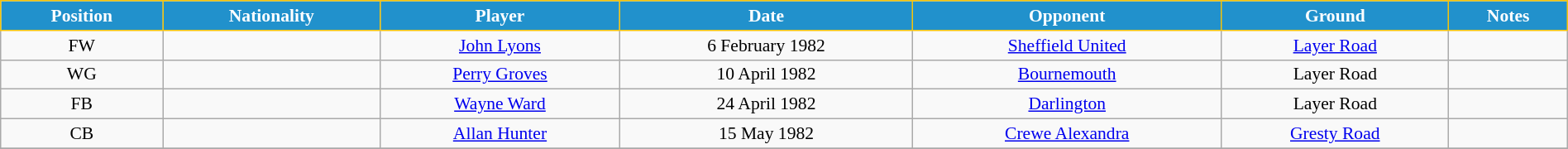<table class="wikitable" style="text-align:center; font-size:90%; width:100%;">
<tr>
<th style="background:#2191CC; color:white; border:1px solid #F7C408; text-align:center;">Position</th>
<th style="background:#2191CC; color:white; border:1px solid #F7C408; text-align:center;">Nationality</th>
<th style="background:#2191CC; color:white; border:1px solid #F7C408; text-align:center;">Player</th>
<th style="background:#2191CC; color:white; border:1px solid #F7C408; text-align:center;">Date</th>
<th style="background:#2191CC; color:white; border:1px solid #F7C408; text-align:center;">Opponent</th>
<th style="background:#2191CC; color:white; border:1px solid #F7C408; text-align:center;">Ground</th>
<th style="background:#2191CC; color:white; border:1px solid #F7C408; text-align:center;">Notes</th>
</tr>
<tr>
<td>FW</td>
<td></td>
<td><a href='#'>John Lyons</a></td>
<td>6 February 1982</td>
<td><a href='#'>Sheffield United</a></td>
<td><a href='#'>Layer Road</a></td>
<td></td>
</tr>
<tr>
<td>WG</td>
<td></td>
<td><a href='#'>Perry Groves</a></td>
<td>10 April 1982</td>
<td><a href='#'>Bournemouth</a></td>
<td>Layer Road</td>
<td></td>
</tr>
<tr>
<td>FB</td>
<td></td>
<td><a href='#'>Wayne Ward</a></td>
<td>24 April 1982</td>
<td><a href='#'>Darlington</a></td>
<td>Layer Road</td>
<td></td>
</tr>
<tr>
<td>CB</td>
<td></td>
<td><a href='#'>Allan Hunter</a></td>
<td>15 May 1982</td>
<td><a href='#'>Crewe Alexandra</a></td>
<td><a href='#'>Gresty Road</a></td>
<td></td>
</tr>
<tr>
</tr>
</table>
